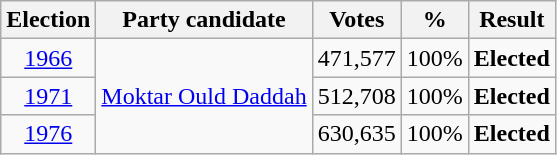<table class=wikitable style=text-align:center>
<tr>
<th>Election</th>
<th>Party candidate</th>
<th>Votes</th>
<th>%</th>
<th>Result</th>
</tr>
<tr>
<td><a href='#'>1966</a></td>
<td rowspan=3><a href='#'>Moktar Ould Daddah</a></td>
<td>471,577</td>
<td>100%</td>
<td><strong>Elected</strong> </td>
</tr>
<tr>
<td><a href='#'>1971</a></td>
<td>512,708</td>
<td>100%</td>
<td><strong>Elected</strong> </td>
</tr>
<tr>
<td><a href='#'>1976</a></td>
<td>630,635</td>
<td>100%</td>
<td><strong>Elected</strong> </td>
</tr>
</table>
